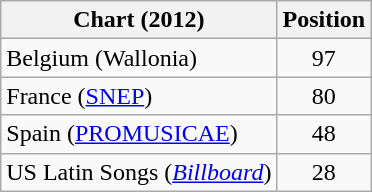<table class="wikitable plainrowheaders sortable">
<tr>
<th>Chart (2012)</th>
<th>Position</th>
</tr>
<tr>
<td>Belgium (Wallonia)</td>
<td align="center">97</td>
</tr>
<tr>
<td>France (<a href='#'>SNEP</a>)</td>
<td align="center">80</td>
</tr>
<tr>
<td>Spain (<a href='#'>PROMUSICAE</a>)</td>
<td style="text-align:center;">48</td>
</tr>
<tr>
<td>US Latin Songs (<em><a href='#'>Billboard</a></em>)</td>
<td style="text-align:center;">28</td>
</tr>
</table>
